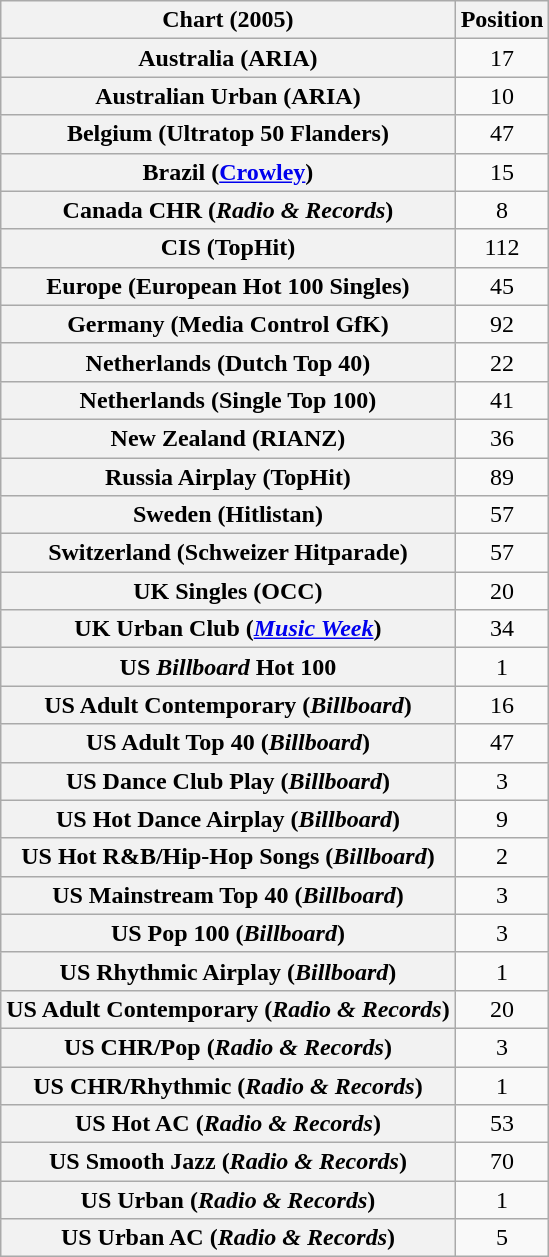<table class="wikitable sortable plainrowheaders" style="text-align:center">
<tr>
<th>Chart (2005)</th>
<th>Position</th>
</tr>
<tr>
<th scope="row">Australia (ARIA)</th>
<td>17</td>
</tr>
<tr>
<th scope="row">Australian Urban (ARIA)</th>
<td>10</td>
</tr>
<tr>
<th scope="row">Belgium (Ultratop 50 Flanders)</th>
<td>47</td>
</tr>
<tr>
<th scope="row">Brazil (<a href='#'>Crowley</a>)</th>
<td>15</td>
</tr>
<tr>
<th scope="row">Canada CHR (<em>Radio & Records</em>)</th>
<td>8</td>
</tr>
<tr>
<th scope="row">CIS (TopHit)</th>
<td>112</td>
</tr>
<tr>
<th scope="row">Europe (European Hot 100 Singles)</th>
<td>45</td>
</tr>
<tr>
<th scope="row">Germany (Media Control GfK)</th>
<td>92</td>
</tr>
<tr>
<th scope="row">Netherlands (Dutch Top 40)</th>
<td>22</td>
</tr>
<tr>
<th scope="row">Netherlands (Single Top 100)</th>
<td>41</td>
</tr>
<tr>
<th scope="row">New Zealand (RIANZ)</th>
<td>36</td>
</tr>
<tr>
<th scope="row">Russia Airplay (TopHit)</th>
<td>89</td>
</tr>
<tr>
<th scope="row">Sweden (Hitlistan)</th>
<td>57</td>
</tr>
<tr>
<th scope="row">Switzerland (Schweizer Hitparade)</th>
<td>57</td>
</tr>
<tr>
<th scope="row">UK Singles (OCC)</th>
<td>20</td>
</tr>
<tr>
<th scope="row">UK Urban Club (<em><a href='#'>Music Week</a></em>)</th>
<td>34</td>
</tr>
<tr>
<th scope="row">US <em>Billboard</em> Hot 100</th>
<td>1</td>
</tr>
<tr>
<th scope="row">US Adult Contemporary (<em>Billboard</em>)</th>
<td>16</td>
</tr>
<tr>
<th scope="row">US Adult Top 40 (<em>Billboard</em>)</th>
<td>47</td>
</tr>
<tr>
<th scope="row">US Dance Club Play (<em>Billboard</em>)<br></th>
<td>3</td>
</tr>
<tr>
<th scope="row">US Hot Dance Airplay (<em>Billboard</em>)</th>
<td>9</td>
</tr>
<tr>
<th scope="row">US Hot R&B/Hip-Hop Songs (<em>Billboard</em>)</th>
<td>2</td>
</tr>
<tr>
<th scope="row">US Mainstream Top 40 (<em>Billboard</em>)</th>
<td>3</td>
</tr>
<tr>
<th scope="row">US Pop 100 (<em>Billboard</em>)</th>
<td>3</td>
</tr>
<tr>
<th scope="row">US Rhythmic Airplay (<em>Billboard</em>)</th>
<td>1</td>
</tr>
<tr>
<th scope="row">US Adult Contemporary (<em>Radio & Records</em>)</th>
<td>20</td>
</tr>
<tr>
<th scope="row">US CHR/Pop (<em>Radio & Records</em>)</th>
<td>3</td>
</tr>
<tr>
<th scope="row">US CHR/Rhythmic (<em>Radio & Records</em>)</th>
<td>1</td>
</tr>
<tr>
<th scope="row">US Hot AC (<em>Radio & Records</em>)</th>
<td>53</td>
</tr>
<tr>
<th scope="row">US Smooth Jazz (<em>Radio & Records</em>)</th>
<td>70</td>
</tr>
<tr>
<th scope="row">US Urban (<em>Radio & Records</em>)</th>
<td>1</td>
</tr>
<tr>
<th scope="row">US Urban AC (<em>Radio & Records</em>)</th>
<td>5</td>
</tr>
</table>
